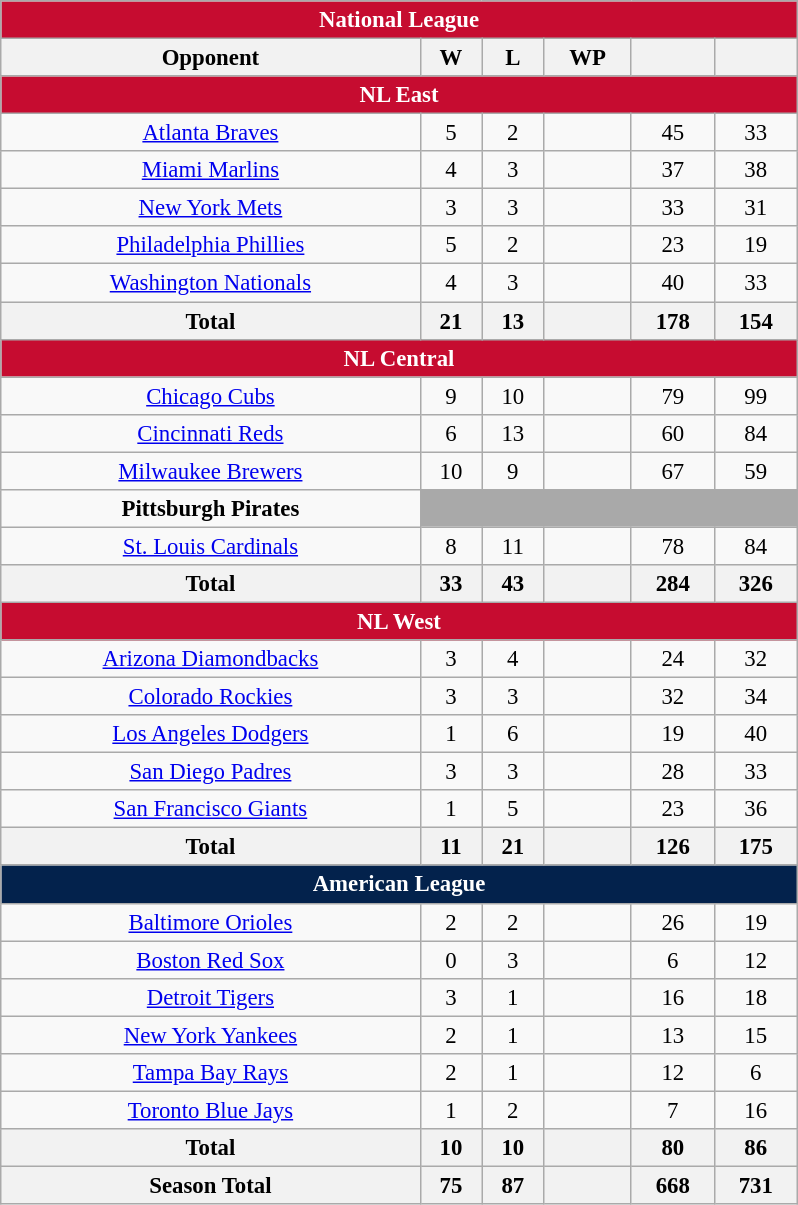<table class="wikitable" style="font-size:95%; text-align:center; width:35em;margin: 0.5em auto;">
<tr>
<th colspan="7" style="background:#c60c30; color:#ffffff;">National League</th>
</tr>
<tr>
<th>Opponent</th>
<th>W</th>
<th>L</th>
<th>WP</th>
<th></th>
<th></th>
</tr>
<tr>
<th colspan="7" style="background:#c60c30; color:#ffffff;">NL East</th>
</tr>
<tr>
<td><a href='#'>Atlanta Braves</a></td>
<td>5</td>
<td>2</td>
<td></td>
<td>45</td>
<td>33</td>
</tr>
<tr>
<td><a href='#'>Miami Marlins</a></td>
<td>4</td>
<td>3</td>
<td></td>
<td>37</td>
<td>38</td>
</tr>
<tr>
<td><a href='#'>New York Mets</a></td>
<td>3</td>
<td>3</td>
<td></td>
<td>33</td>
<td>31</td>
</tr>
<tr>
<td><a href='#'>Philadelphia Phillies</a></td>
<td>5</td>
<td>2</td>
<td></td>
<td>23</td>
<td>19</td>
</tr>
<tr>
<td><a href='#'>Washington Nationals</a></td>
<td>4</td>
<td>3</td>
<td></td>
<td>40</td>
<td>33</td>
</tr>
<tr>
<th>Total</th>
<th>21</th>
<th>13</th>
<th></th>
<th>178</th>
<th>154</th>
</tr>
<tr>
<th colspan="7" style="background:#c60c30; color:#ffffff;">NL Central</th>
</tr>
<tr>
<td><a href='#'>Chicago Cubs</a></td>
<td>9</td>
<td>10</td>
<td></td>
<td>79</td>
<td>99</td>
</tr>
<tr>
<td><a href='#'>Cincinnati Reds</a></td>
<td>6</td>
<td>13</td>
<td></td>
<td>60</td>
<td>84</td>
</tr>
<tr>
<td><a href='#'>Milwaukee Brewers</a></td>
<td>10</td>
<td>9</td>
<td></td>
<td>67</td>
<td>59</td>
</tr>
<tr>
<td><strong>Pittsburgh Pirates</strong></td>
<td colspan=5 style="background:darkgray;"></td>
</tr>
<tr>
<td><a href='#'>St. Louis Cardinals</a></td>
<td>8</td>
<td>11</td>
<td></td>
<td>78</td>
<td>84</td>
</tr>
<tr>
<th>Total</th>
<th>33</th>
<th>43</th>
<th></th>
<th>284</th>
<th>326</th>
</tr>
<tr>
<th colspan="7" style="background:#c60c30; color:#ffffff;">NL West</th>
</tr>
<tr>
<td><a href='#'>Arizona Diamondbacks</a></td>
<td>3</td>
<td>4</td>
<td></td>
<td>24</td>
<td>32</td>
</tr>
<tr>
<td><a href='#'>Colorado Rockies</a></td>
<td>3</td>
<td>3</td>
<td></td>
<td>32</td>
<td>34</td>
</tr>
<tr>
<td><a href='#'>Los Angeles Dodgers</a></td>
<td>1</td>
<td>6</td>
<td></td>
<td>19</td>
<td>40</td>
</tr>
<tr>
<td><a href='#'>San Diego Padres</a></td>
<td>3</td>
<td>3</td>
<td></td>
<td>28</td>
<td>33</td>
</tr>
<tr>
<td><a href='#'>San Francisco Giants</a></td>
<td>1</td>
<td>5</td>
<td></td>
<td>23</td>
<td>36</td>
</tr>
<tr>
<th>Total</th>
<th>11</th>
<th>21</th>
<th></th>
<th>126</th>
<th>175</th>
</tr>
<tr>
<th colspan="7" style="background:#03224c; color:#ffffff;">American League</th>
</tr>
<tr>
<td><a href='#'>Baltimore Orioles</a></td>
<td>2</td>
<td>2</td>
<td></td>
<td>26</td>
<td>19</td>
</tr>
<tr>
<td><a href='#'>Boston Red Sox</a></td>
<td>0</td>
<td>3</td>
<td></td>
<td>6</td>
<td>12</td>
</tr>
<tr>
<td><a href='#'>Detroit Tigers</a></td>
<td>3</td>
<td>1</td>
<td></td>
<td>16</td>
<td>18</td>
</tr>
<tr>
<td><a href='#'>New York Yankees</a></td>
<td>2</td>
<td>1</td>
<td></td>
<td>13</td>
<td>15</td>
</tr>
<tr>
<td><a href='#'>Tampa Bay Rays</a></td>
<td>2</td>
<td>1</td>
<td></td>
<td>12</td>
<td>6</td>
</tr>
<tr>
<td><a href='#'>Toronto Blue Jays</a></td>
<td>1</td>
<td>2</td>
<td></td>
<td>7</td>
<td>16</td>
</tr>
<tr>
<th>Total</th>
<th>10</th>
<th>10</th>
<th></th>
<th>80</th>
<th>86</th>
</tr>
<tr>
<th>Season Total</th>
<th>75</th>
<th>87</th>
<th></th>
<th>668</th>
<th>731</th>
</tr>
</table>
